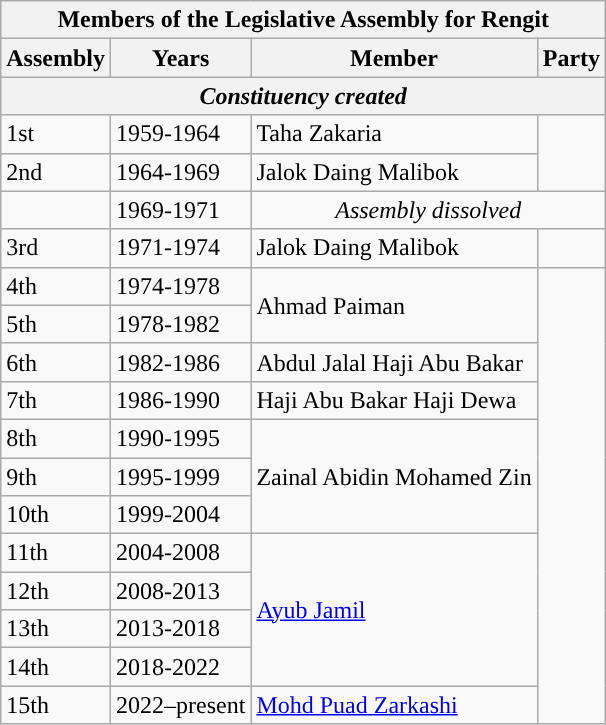<table class=wikitable>
<tr>
<th colspan=4>Members of the Legislative Assembly for Rengit</th>
</tr>
<tr>
<th>Assembly</th>
<th>Years</th>
<th>Member</th>
<th>Party</th>
</tr>
<tr>
<th colspan=4 align=center><em>Constituency created</em></th>
</tr>
<tr>
<td>1st</td>
<td>1959-1964</td>
<td>Taha Zakaria</td>
<td rowspan="2"></td>
</tr>
<tr>
<td>2nd</td>
<td>1964-1969</td>
<td>Jalok Daing Malibok</td>
</tr>
<tr>
<td></td>
<td>1969-1971</td>
<td colspan=2 align=center><em>Assembly dissolved</em></td>
</tr>
<tr>
<td>3rd</td>
<td>1971-1974</td>
<td>Jalok Daing Malibok</td>
<td></td>
</tr>
<tr>
<td>4th</td>
<td>1974-1978</td>
<td rowspan="2">Ahmad Paiman</td>
<td rowspan="12"></td>
</tr>
<tr>
<td>5th</td>
<td>1978-1982</td>
</tr>
<tr>
<td>6th</td>
<td>1982-1986</td>
<td>Abdul Jalal Haji Abu Bakar</td>
</tr>
<tr>
<td>7th</td>
<td>1986-1990</td>
<td>Haji Abu Bakar Haji Dewa</td>
</tr>
<tr>
<td>8th</td>
<td>1990-1995</td>
<td rowspan="3">Zainal Abidin Mohamed Zin</td>
</tr>
<tr>
<td>9th</td>
<td>1995-1999</td>
</tr>
<tr>
<td>10th</td>
<td>1999-2004</td>
</tr>
<tr>
<td>11th</td>
<td>2004-2008</td>
<td rowspan="4"><a href='#'>Ayub Jamil</a></td>
</tr>
<tr>
<td>12th</td>
<td>2008-2013</td>
</tr>
<tr>
<td>13th</td>
<td>2013-2018</td>
</tr>
<tr>
<td>14th</td>
<td>2018-2022</td>
</tr>
<tr>
<td>15th</td>
<td>2022–present</td>
<td><a href='#'>Mohd Puad Zarkashi</a></td>
</tr>
</table>
